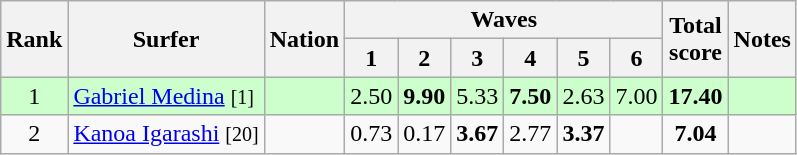<table class="wikitable sortable" style="text-align:center">
<tr>
<th rowspan=2>Rank</th>
<th rowspan=2>Surfer</th>
<th rowspan=2>Nation</th>
<th colspan=6>Waves</th>
<th rowspan=2>Total<br>score</th>
<th rowspan=2>Notes</th>
</tr>
<tr>
<th>1</th>
<th>2</th>
<th>3</th>
<th>4</th>
<th>5</th>
<th>6</th>
</tr>
<tr bgcolor=ccffcc>
<td>1</td>
<td align=left><a href='#'>Gabriel Medina</a> <small>[1]</small></td>
<td align=left></td>
<td>2.50</td>
<td><strong>9.90</strong> </td>
<td>5.33</td>
<td><strong>7.50</strong></td>
<td>2.63</td>
<td>7.00</td>
<td><strong>17.40</strong></td>
<td></td>
</tr>
<tr>
<td>2</td>
<td align=left><a href='#'>Kanoa Igarashi</a> <small>[20]</small></td>
<td align=left></td>
<td>0.73</td>
<td>0.17</td>
<td><strong>3.67</strong></td>
<td>2.77</td>
<td><strong>3.37</strong></td>
<td></td>
<td><strong>7.04</strong></td>
<td></td>
</tr>
</table>
